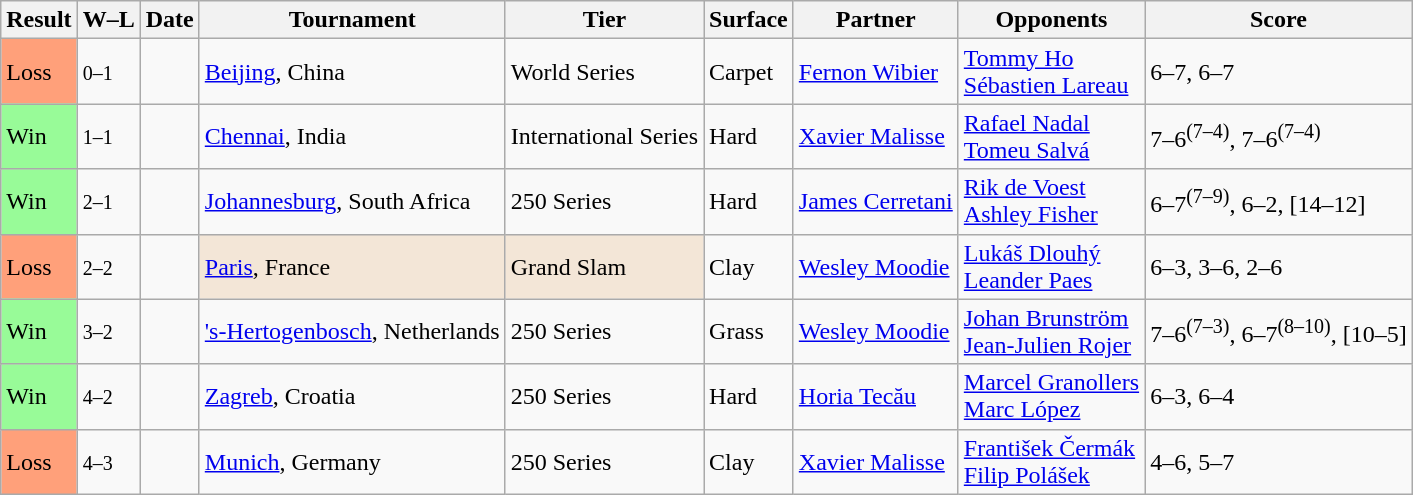<table class="sortable wikitable">
<tr>
<th>Result</th>
<th class="unsortable">W–L</th>
<th>Date</th>
<th>Tournament</th>
<th>Tier</th>
<th>Surface</th>
<th>Partner</th>
<th>Opponents</th>
<th class="unsortable">Score</th>
</tr>
<tr>
<td style="background:#ffa07a;">Loss</td>
<td><small>0–1</small></td>
<td><a href='#'></a></td>
<td><a href='#'>Beijing</a>, China</td>
<td>World Series</td>
<td>Carpet</td>
<td> <a href='#'>Fernon Wibier</a></td>
<td> <a href='#'>Tommy Ho</a> <br>  <a href='#'>Sébastien Lareau</a></td>
<td>6–7, 6–7</td>
</tr>
<tr>
<td style="background:#98fb98;">Win</td>
<td><small>1–1</small></td>
<td><a href='#'></a></td>
<td><a href='#'>Chennai</a>, India</td>
<td>International Series</td>
<td>Hard</td>
<td> <a href='#'>Xavier Malisse</a></td>
<td> <a href='#'>Rafael Nadal</a> <br>  <a href='#'>Tomeu Salvá</a></td>
<td>7–6<sup>(7–4)</sup>, 7–6<sup>(7–4)</sup></td>
</tr>
<tr>
<td style="background:#98fb98;">Win</td>
<td><small>2–1</small></td>
<td><a href='#'></a></td>
<td><a href='#'>Johannesburg</a>, South Africa</td>
<td>250 Series</td>
<td>Hard</td>
<td> <a href='#'>James Cerretani</a></td>
<td> <a href='#'>Rik de Voest</a> <br>  <a href='#'>Ashley Fisher</a></td>
<td>6–7<sup>(7–9)</sup>, 6–2, [14–12]</td>
</tr>
<tr>
<td style="background:#ffa07a;">Loss</td>
<td><small>2–2</small></td>
<td><a href='#'></a></td>
<td style="background:#f3e6d7;"><a href='#'>Paris</a>, France</td>
<td style="background:#f3e6d7;">Grand Slam</td>
<td>Clay</td>
<td> <a href='#'>Wesley Moodie</a></td>
<td> <a href='#'>Lukáš Dlouhý</a> <br>  <a href='#'>Leander Paes</a></td>
<td>6–3, 3–6, 2–6</td>
</tr>
<tr>
<td style="background:#98fb98;">Win</td>
<td><small>3–2</small></td>
<td><a href='#'></a></td>
<td><a href='#'>'s-Hertogenbosch</a>, Netherlands</td>
<td>250 Series</td>
<td>Grass</td>
<td> <a href='#'>Wesley Moodie</a></td>
<td> <a href='#'>Johan Brunström</a> <br>  <a href='#'>Jean-Julien Rojer</a></td>
<td>7–6<sup>(7–3)</sup>, 6–7<sup>(8–10)</sup>, [10–5]</td>
</tr>
<tr>
<td style="background:#98fb98;">Win</td>
<td><small>4–2</small></td>
<td><a href='#'></a></td>
<td><a href='#'>Zagreb</a>, Croatia</td>
<td>250 Series</td>
<td>Hard</td>
<td> <a href='#'>Horia Tecău</a></td>
<td> <a href='#'>Marcel Granollers</a> <br>  <a href='#'>Marc López</a></td>
<td>6–3, 6–4</td>
</tr>
<tr>
<td style="background:#ffa07a;">Loss</td>
<td><small>4–3</small></td>
<td><a href='#'></a></td>
<td><a href='#'>Munich</a>, Germany</td>
<td>250 Series</td>
<td>Clay</td>
<td> <a href='#'>Xavier Malisse</a></td>
<td> <a href='#'>František Čermák</a> <br>  <a href='#'>Filip Polášek</a></td>
<td>4–6, 5–7</td>
</tr>
</table>
